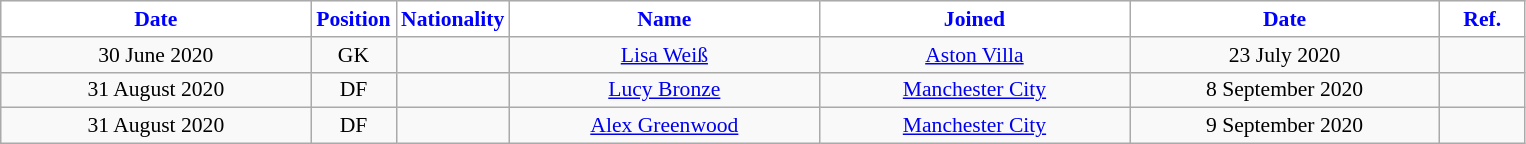<table class="wikitable"  style="text-align:center; font-size:90%; ">
<tr>
<th style="background:#FFFFFF; color:blue; width:200px;">Date</th>
<th style="background:#FFFFFF; color:blue; width:50px;">Position</th>
<th style="background:#FFFFFF; color:blue; width:50px;">Nationality</th>
<th style="background:#FFFFFF; color:blue; width:200px;">Name</th>
<th style="background:#FFFFFF; color:blue; width:200px;">Joined</th>
<th style="background:#FFFFFF; color:blue; width:200px;">Date</th>
<th style="background:#FFFFFF; color:blue; width:50px;">Ref.</th>
</tr>
<tr>
<td>30 June 2020</td>
<td>GK</td>
<td></td>
<td><a href='#'>Lisa Weiß</a></td>
<td><a href='#'>Aston Villa</a></td>
<td>23 July 2020</td>
<td></td>
</tr>
<tr>
<td>31 August 2020</td>
<td>DF</td>
<td></td>
<td><a href='#'>Lucy Bronze</a></td>
<td><a href='#'>Manchester City</a></td>
<td>8 September 2020</td>
<td></td>
</tr>
<tr>
<td>31 August 2020</td>
<td>DF</td>
<td></td>
<td><a href='#'>Alex Greenwood</a></td>
<td><a href='#'>Manchester City</a></td>
<td>9 September 2020</td>
<td></td>
</tr>
</table>
